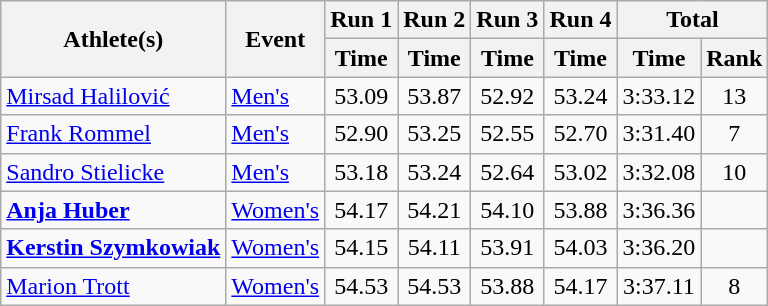<table class="wikitable">
<tr>
<th rowspan="2">Athlete(s)</th>
<th rowspan="2">Event</th>
<th colspan="1">Run 1</th>
<th colspan="1">Run 2</th>
<th colspan="1">Run 3</th>
<th colspan="1">Run 4</th>
<th colspan="2">Total</th>
</tr>
<tr>
<th>Time</th>
<th>Time</th>
<th>Time</th>
<th>Time</th>
<th>Time</th>
<th>Rank</th>
</tr>
<tr>
<td><a href='#'>Mirsad Halilović</a></td>
<td><a href='#'>Men's</a></td>
<td align="center">53.09</td>
<td align="center">53.87</td>
<td align="center">52.92</td>
<td align="center">53.24</td>
<td align="center">3:33.12</td>
<td align="center">13</td>
</tr>
<tr>
<td><a href='#'>Frank Rommel</a></td>
<td><a href='#'>Men's</a></td>
<td align="center">52.90</td>
<td align="center">53.25</td>
<td align="center">52.55</td>
<td align="center">52.70</td>
<td align="center">3:31.40</td>
<td align="center">7</td>
</tr>
<tr>
<td><a href='#'>Sandro Stielicke</a></td>
<td><a href='#'>Men's</a></td>
<td align="center">53.18</td>
<td align="center">53.24</td>
<td align="center">52.64</td>
<td align="center">53.02</td>
<td align="center">3:32.08</td>
<td align="center">10</td>
</tr>
<tr>
<td><strong><a href='#'>Anja Huber</a></strong></td>
<td><a href='#'>Women's</a></td>
<td align="center">54.17</td>
<td align="center">54.21</td>
<td align="center">54.10</td>
<td align="center">53.88</td>
<td align="center">3:36.36</td>
<td align="center"></td>
</tr>
<tr>
<td><strong><a href='#'>Kerstin Szymkowiak</a></strong></td>
<td><a href='#'>Women's</a></td>
<td align="center">54.15</td>
<td align="center">54.11</td>
<td align="center">53.91</td>
<td align="center">54.03</td>
<td align="center">3:36.20</td>
<td align="center"></td>
</tr>
<tr>
<td><a href='#'>Marion Trott</a></td>
<td><a href='#'>Women's</a></td>
<td align="center">54.53</td>
<td align="center">54.53</td>
<td align="center">53.88</td>
<td align="center">54.17</td>
<td align="center">3:37.11</td>
<td align="center">8</td>
</tr>
</table>
